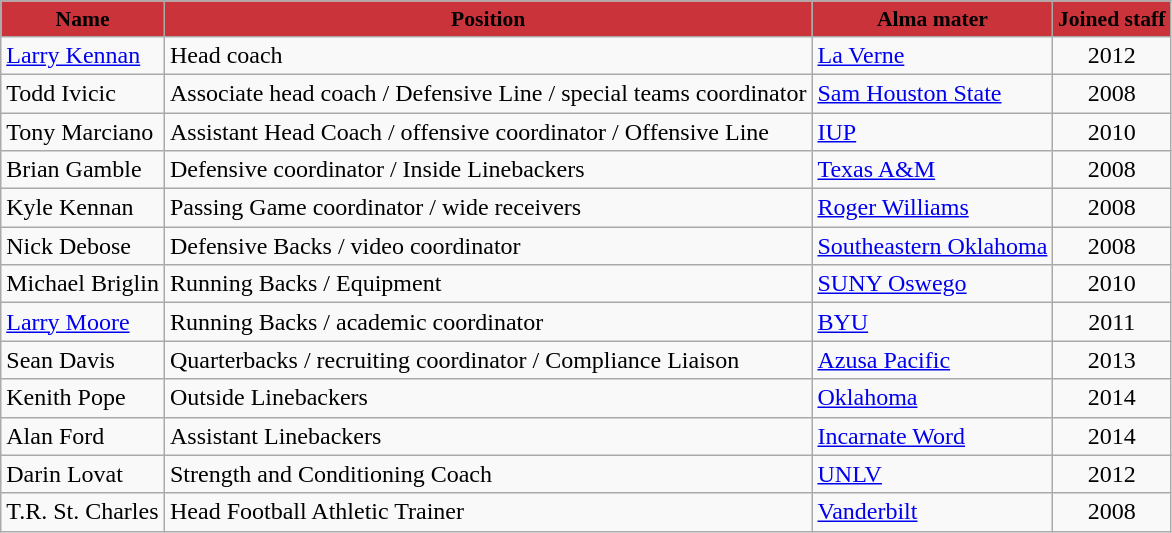<table class="wikitable">
<tr style="background:#CB333B; text-align:center;font-size:90%;">
<td><span><strong>Name</strong> </span></td>
<td><span><strong>Position</strong> </span></td>
<td><span><strong>Alma mater</strong></span></td>
<td><span><strong>Joined staff</strong></span></td>
</tr>
<tr>
<td><a href='#'>Larry Kennan</a></td>
<td>Head coach</td>
<td><a href='#'>La Verne</a></td>
<td align=center>2012</td>
</tr>
<tr>
<td>Todd Ivicic</td>
<td>Associate head coach / Defensive Line / special teams coordinator</td>
<td><a href='#'>Sam Houston State</a></td>
<td align=center>2008</td>
</tr>
<tr>
<td>Tony Marciano</td>
<td>Assistant Head Coach / offensive coordinator / Offensive Line</td>
<td><a href='#'>IUP</a></td>
<td align=center>2010</td>
</tr>
<tr>
<td>Brian Gamble</td>
<td>Defensive coordinator / Inside Linebackers</td>
<td><a href='#'>Texas A&M</a></td>
<td align=center>2008</td>
</tr>
<tr>
<td>Kyle Kennan</td>
<td>Passing Game coordinator / wide receivers</td>
<td><a href='#'>Roger Williams</a></td>
<td align=center>2008</td>
</tr>
<tr>
<td>Nick Debose</td>
<td>Defensive Backs / video coordinator</td>
<td><a href='#'>Southeastern Oklahoma</a></td>
<td align=center>2008</td>
</tr>
<tr>
<td>Michael Briglin</td>
<td>Running Backs / Equipment</td>
<td><a href='#'>SUNY Oswego</a></td>
<td align=center>2010</td>
</tr>
<tr>
<td><a href='#'>Larry Moore</a></td>
<td>Running Backs / academic coordinator</td>
<td><a href='#'>BYU</a></td>
<td align=center>2011</td>
</tr>
<tr>
<td>Sean Davis</td>
<td>Quarterbacks / recruiting coordinator / Compliance Liaison</td>
<td><a href='#'>Azusa Pacific</a></td>
<td align=center>2013</td>
</tr>
<tr>
<td>Kenith Pope</td>
<td>Outside Linebackers</td>
<td><a href='#'>Oklahoma</a></td>
<td align=center>2014</td>
</tr>
<tr>
<td>Alan Ford</td>
<td>Assistant Linebackers</td>
<td><a href='#'>Incarnate Word</a></td>
<td align=center>2014</td>
</tr>
<tr>
<td>Darin Lovat</td>
<td>Strength and Conditioning Coach</td>
<td><a href='#'>UNLV</a></td>
<td align=center>2012</td>
</tr>
<tr>
<td>T.R. St. Charles</td>
<td>Head Football Athletic Trainer</td>
<td><a href='#'>Vanderbilt</a></td>
<td align=center>2008</td>
</tr>
</table>
